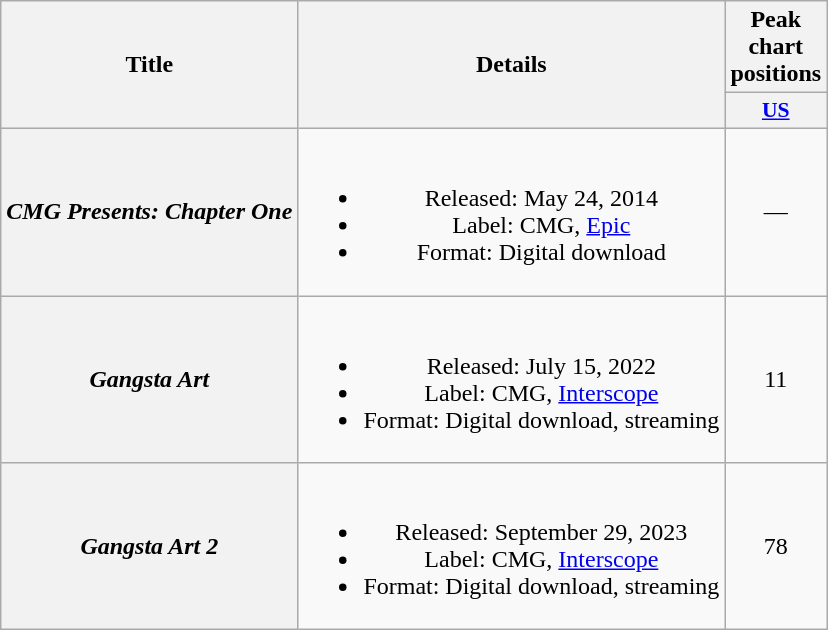<table class="wikitable plainrowheaders" style="text-align:center">
<tr>
<th scope="col" rowspan="2">Title</th>
<th scope="col" rowspan="2">Details</th>
<th scope="col" colspan="1">Peak chart positions</th>
</tr>
<tr>
<th scope="col" style="width:2.5em;font-size:90%;"><a href='#'>US</a><br></th>
</tr>
<tr>
<th scope="row"><em>CMG Presents: Chapter One</em></th>
<td><br><ul><li>Released: May 24, 2014</li><li>Label: CMG, <a href='#'>Epic</a></li><li>Format: Digital download</li></ul></td>
<td>—</td>
</tr>
<tr>
<th scope="row"><em>Gangsta Art</em></th>
<td><br><ul><li>Released: July 15, 2022</li><li>Label: CMG, <a href='#'>Interscope</a></li><li>Format: Digital download, streaming</li></ul></td>
<td>11</td>
</tr>
<tr>
<th scope="row"><em>Gangsta Art 2</em></th>
<td><br><ul><li>Released: September 29, 2023 </li><li>Label: CMG, <a href='#'>Interscope</a></li><li>Format: Digital download, streaming</li></ul></td>
<td>78</td>
</tr>
</table>
